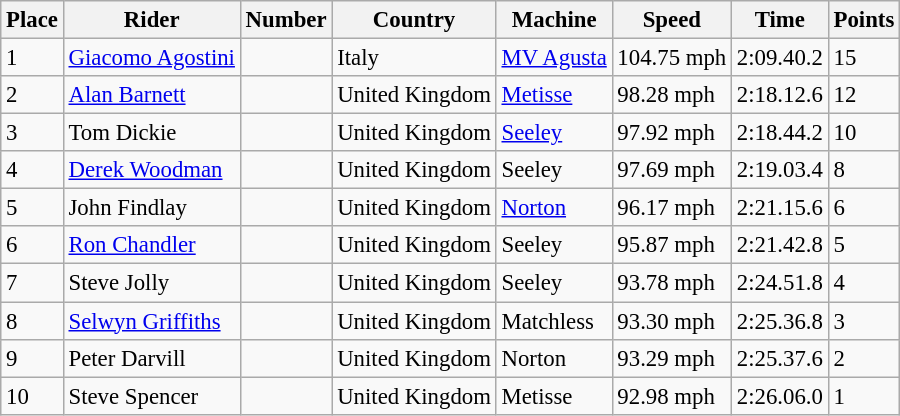<table class="wikitable" style="font-size: 95%;">
<tr>
<th>Place</th>
<th>Rider</th>
<th>Number</th>
<th>Country</th>
<th>Machine</th>
<th>Speed</th>
<th>Time</th>
<th>Points</th>
</tr>
<tr>
<td>1</td>
<td> <a href='#'>Giacomo Agostini</a></td>
<td></td>
<td>Italy</td>
<td><a href='#'>MV Agusta</a></td>
<td>104.75 mph</td>
<td>2:09.40.2</td>
<td>15</td>
</tr>
<tr>
<td>2</td>
<td> <a href='#'>Alan Barnett</a></td>
<td></td>
<td>United Kingdom</td>
<td><a href='#'>Metisse</a></td>
<td>98.28 mph</td>
<td>2:18.12.6</td>
<td>12</td>
</tr>
<tr>
<td>3</td>
<td> Tom Dickie</td>
<td></td>
<td>United Kingdom</td>
<td><a href='#'>Seeley</a></td>
<td>97.92 mph</td>
<td>2:18.44.2</td>
<td>10</td>
</tr>
<tr>
<td>4</td>
<td> <a href='#'>Derek Woodman</a></td>
<td></td>
<td>United Kingdom</td>
<td>Seeley</td>
<td>97.69 mph</td>
<td>2:19.03.4</td>
<td>8</td>
</tr>
<tr>
<td>5</td>
<td> John Findlay</td>
<td></td>
<td>United Kingdom</td>
<td><a href='#'>Norton</a></td>
<td>96.17 mph</td>
<td>2:21.15.6</td>
<td>6</td>
</tr>
<tr>
<td>6</td>
<td> <a href='#'>Ron Chandler</a></td>
<td></td>
<td>United Kingdom</td>
<td>Seeley</td>
<td>95.87 mph</td>
<td>2:21.42.8</td>
<td>5</td>
</tr>
<tr>
<td>7</td>
<td> Steve Jolly</td>
<td></td>
<td>United Kingdom</td>
<td>Seeley</td>
<td>93.78 mph</td>
<td>2:24.51.8</td>
<td>4</td>
</tr>
<tr>
<td>8</td>
<td> <a href='#'>Selwyn Griffiths</a></td>
<td></td>
<td>United Kingdom</td>
<td>Matchless</td>
<td>93.30 mph</td>
<td>2:25.36.8</td>
<td>3</td>
</tr>
<tr>
<td>9</td>
<td> Peter Darvill</td>
<td></td>
<td>United Kingdom</td>
<td>Norton</td>
<td>93.29 mph</td>
<td>2:25.37.6</td>
<td>2</td>
</tr>
<tr>
<td>10</td>
<td> Steve Spencer</td>
<td></td>
<td>United Kingdom</td>
<td>Metisse</td>
<td>92.98 mph</td>
<td>2:26.06.0</td>
<td>1</td>
</tr>
</table>
